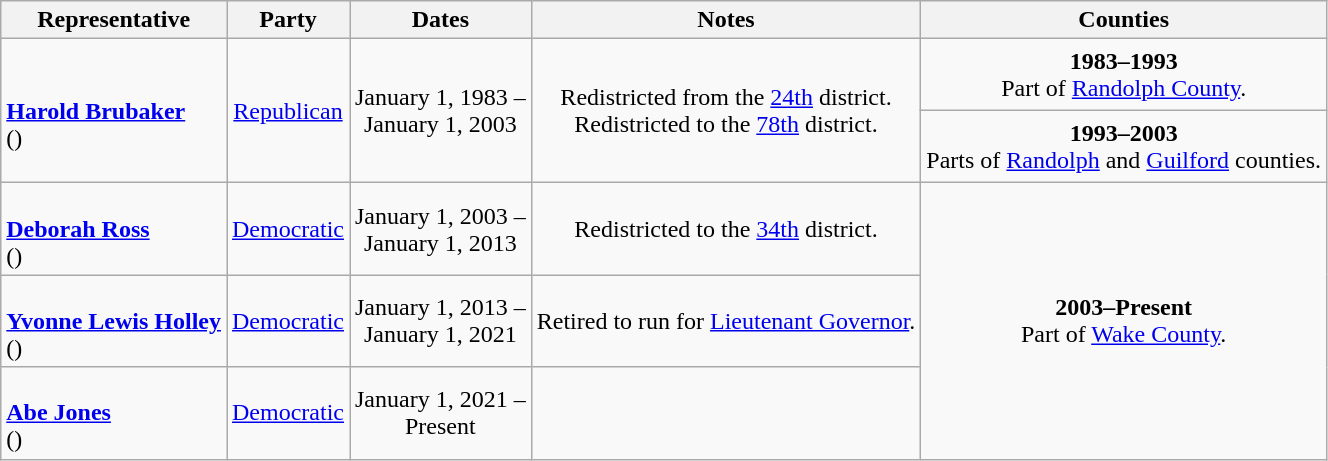<table class=wikitable style="text-align:center">
<tr>
<th>Representative</th>
<th>Party</th>
<th>Dates</th>
<th>Notes</th>
<th>Counties</th>
</tr>
<tr style="height:3em">
<td rowspan=2 align=left><br><strong><a href='#'>Harold Brubaker</a></strong><br>()</td>
<td rowspan=2 ><a href='#'>Republican</a></td>
<td rowspan=2 nowrap>January 1, 1983 – <br> January 1, 2003</td>
<td rowspan=2>Redistricted from the <a href='#'>24th</a> district. <br> Redistricted to the <a href='#'>78th</a> district.</td>
<td><strong>1983–1993</strong> <br> Part of <a href='#'>Randolph County</a>.</td>
</tr>
<tr style="height:3em">
<td><strong>1993–2003</strong> <br> Parts of <a href='#'>Randolph</a> and <a href='#'>Guilford</a> counties.</td>
</tr>
<tr style="height:3em">
<td align=left><br><strong><a href='#'>Deborah Ross</a></strong><br>()</td>
<td><a href='#'>Democratic</a></td>
<td nowrap>January 1, 2003 – <br> January 1, 2013</td>
<td>Redistricted to the <a href='#'>34th</a> district.</td>
<td rowspan=6><strong>2003–Present</strong> <br> Part of <a href='#'>Wake County</a>.</td>
</tr>
<tr style="height:3em">
<td align=left><br><strong><a href='#'>Yvonne Lewis Holley</a></strong><br>()</td>
<td><a href='#'>Democratic</a></td>
<td nowrap>January 1, 2013 – <br> January 1, 2021</td>
<td>Retired to run for <a href='#'>Lieutenant Governor</a>.</td>
</tr>
<tr style="height:3em">
<td align=left><br><strong><a href='#'>Abe Jones</a></strong><br>()</td>
<td><a href='#'>Democratic</a></td>
<td nowrap>January 1, 2021 – <br> Present</td>
<td></td>
</tr>
</table>
